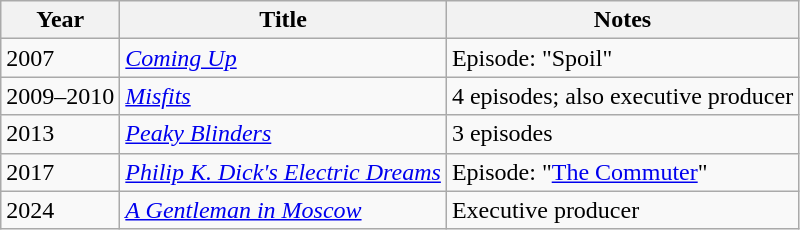<table class="wikitable">
<tr>
<th>Year</th>
<th>Title</th>
<th>Notes</th>
</tr>
<tr>
<td>2007</td>
<td><em><a href='#'>Coming Up</a></em></td>
<td>Episode: "Spoil"</td>
</tr>
<tr>
<td>2009–2010</td>
<td><em><a href='#'>Misfits</a></em></td>
<td>4 episodes; also executive producer</td>
</tr>
<tr>
<td>2013</td>
<td><em><a href='#'>Peaky Blinders</a></em></td>
<td>3 episodes</td>
</tr>
<tr>
<td>2017</td>
<td><em><a href='#'>Philip K. Dick's Electric Dreams</a></em></td>
<td>Episode: "<a href='#'>The Commuter</a>"</td>
</tr>
<tr>
<td>2024</td>
<td><em><a href='#'>A Gentleman in Moscow</a></em></td>
<td>Executive producer</td>
</tr>
</table>
